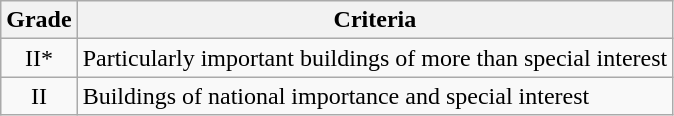<table class="wikitable">
<tr>
<th>Grade</th>
<th>Criteria</th>
</tr>
<tr>
<td align="center" >II*</td>
<td>Particularly important buildings of more than special interest</td>
</tr>
<tr>
<td align="center" >II</td>
<td>Buildings of national importance and special interest</td>
</tr>
</table>
